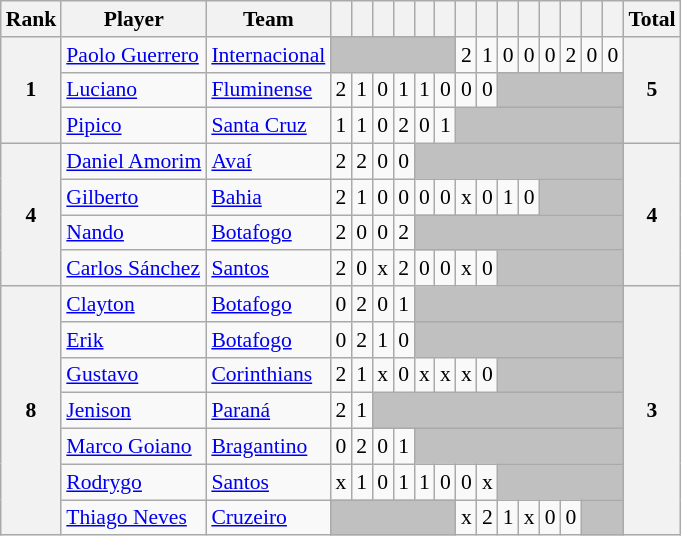<table class="wikitable" style="text-align:center; font-size:90%">
<tr>
<th>Rank</th>
<th>Player</th>
<th>Team</th>
<th></th>
<th></th>
<th></th>
<th></th>
<th></th>
<th></th>
<th></th>
<th></th>
<th></th>
<th></th>
<th></th>
<th></th>
<th></th>
<th></th>
<th>Total</th>
</tr>
<tr>
<th rowspan=3>1</th>
<td align=left> <a href='#'>Paolo Guerrero</a></td>
<td align=left> <a href='#'>Internacional</a></td>
<td bgcolor="silver" colspan=6></td>
<td>2</td>
<td>1</td>
<td>0</td>
<td>0</td>
<td>0</td>
<td>2</td>
<td>0</td>
<td 0>0</td>
<th rowspan=3>5</th>
</tr>
<tr>
<td align=left> <a href='#'>Luciano</a></td>
<td align=left> <a href='#'>Fluminense</a></td>
<td>2</td>
<td>1</td>
<td>0</td>
<td>1</td>
<td>1</td>
<td>0</td>
<td>0</td>
<td>0</td>
<td bgcolor="silver" colspan=6></td>
</tr>
<tr>
<td align=left> <a href='#'>Pipico</a></td>
<td align=left> <a href='#'>Santa Cruz</a></td>
<td>1</td>
<td>1</td>
<td>0</td>
<td>2</td>
<td>0</td>
<td>1</td>
<td bgcolor="silver" colspan=8></td>
</tr>
<tr>
<th rowspan=4>4</th>
<td align=left> <a href='#'>Daniel Amorim</a></td>
<td align=left> <a href='#'>Avaí</a></td>
<td>2</td>
<td>2</td>
<td>0</td>
<td>0</td>
<td bgcolor="silver" colspan=10></td>
<th rowspan=4>4</th>
</tr>
<tr>
<td align=left> <a href='#'>Gilberto</a></td>
<td align=left> <a href='#'>Bahia</a></td>
<td>2</td>
<td>1</td>
<td>0</td>
<td>0</td>
<td>0</td>
<td>0</td>
<td>x</td>
<td>0</td>
<td>1</td>
<td>0</td>
<td bgcolor="silver" colspan=4></td>
</tr>
<tr>
<td align=left> <a href='#'>Nando</a></td>
<td align=left> <a href='#'>Botafogo</a></td>
<td>2</td>
<td>0</td>
<td>0</td>
<td>2</td>
<td bgcolor="silver" colspan=10></td>
</tr>
<tr>
<td align=left> <a href='#'>Carlos Sánchez</a></td>
<td align=left> <a href='#'>Santos</a></td>
<td>2</td>
<td>0</td>
<td>x</td>
<td>2</td>
<td>0</td>
<td>0</td>
<td>x</td>
<td>0</td>
<td bgcolor="silver" colspan=6></td>
</tr>
<tr>
<th rowspan=7>8</th>
<td align=left> <a href='#'>Clayton</a></td>
<td align=left> <a href='#'>Botafogo</a></td>
<td>0</td>
<td>2</td>
<td>0</td>
<td>1</td>
<td bgcolor="silver" colspan=10></td>
<th rowspan=7>3</th>
</tr>
<tr>
<td align=left> <a href='#'>Erik</a></td>
<td align=left> <a href='#'>Botafogo</a></td>
<td>0</td>
<td>2</td>
<td>1</td>
<td>0</td>
<td bgcolor="silver" colspan=10></td>
</tr>
<tr>
<td align=left> <a href='#'>Gustavo</a></td>
<td align=left> <a href='#'>Corinthians</a></td>
<td>2</td>
<td>1</td>
<td>x</td>
<td>0</td>
<td>x</td>
<td>x</td>
<td>x</td>
<td>0</td>
<td bgcolor="silver" colspan=6></td>
</tr>
<tr>
<td align=left> <a href='#'>Jenison</a></td>
<td align=left> <a href='#'>Paraná</a></td>
<td>2</td>
<td>1</td>
<td bgcolor="silver" colspan=12></td>
</tr>
<tr>
<td align=left> <a href='#'>Marco Goiano</a></td>
<td align=left> <a href='#'>Bragantino</a></td>
<td>0</td>
<td>2</td>
<td>0</td>
<td>1</td>
<td bgcolor="silver" colspan=10></td>
</tr>
<tr>
<td align=left> <a href='#'>Rodrygo</a></td>
<td align=left> <a href='#'>Santos</a></td>
<td>x</td>
<td>1</td>
<td>0</td>
<td>1</td>
<td>1</td>
<td>0</td>
<td>0</td>
<td>x</td>
<td bgcolor="silver" colspan=6></td>
</tr>
<tr>
<td align=left> <a href='#'>Thiago Neves</a></td>
<td align=left> <a href='#'>Cruzeiro</a></td>
<td bgcolor="silver" colspan=6></td>
<td>x</td>
<td>2</td>
<td>1</td>
<td>x</td>
<td>0</td>
<td>0</td>
<td bgcolor="silver" colspan=2></td>
</tr>
</table>
